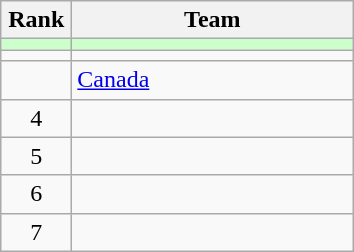<table class="wikitable" style="text-align: center;">
<tr>
<th width=40>Rank</th>
<th width=180>Team</th>
</tr>
<tr align=center bgcolor="#cfc">
<td></td>
<td style="text-align:left;"></td>
</tr>
<tr align=center>
<td></td>
<td style="text-align:left;"></td>
</tr>
<tr align=center>
<td></td>
<td style="text-align:left;"> <a href='#'>Canada</a></td>
</tr>
<tr align=center>
<td>4</td>
<td style="text-align:left;"></td>
</tr>
<tr align=center>
<td>5</td>
<td style="text-align:left;"></td>
</tr>
<tr align=center>
<td>6</td>
<td style="text-align:left;"></td>
</tr>
<tr align=center>
<td>7</td>
<td style="text-align:left;"></td>
</tr>
</table>
